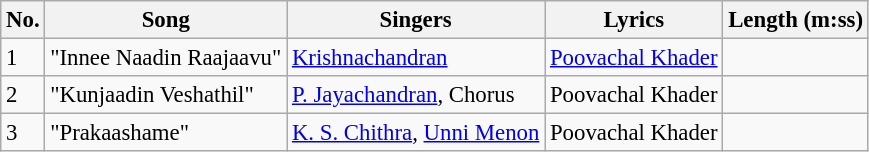<table class="wikitable" style="font-size:95%;">
<tr>
<th>No.</th>
<th>Song</th>
<th>Singers</th>
<th>Lyrics</th>
<th>Length (m:ss)</th>
</tr>
<tr>
<td>1</td>
<td>"Innee Naadin Raajaavu"</td>
<td><a href='#'>Krishnachandran</a></td>
<td><a href='#'>Poovachal Khader</a></td>
<td></td>
</tr>
<tr>
<td>2</td>
<td>"Kunjaadin Veshathil"</td>
<td><a href='#'>P. Jayachandran</a>, Chorus</td>
<td>Poovachal Khader</td>
<td></td>
</tr>
<tr>
<td>3</td>
<td>"Prakaashame"</td>
<td><a href='#'>K. S. Chithra</a>, <a href='#'>Unni Menon</a></td>
<td>Poovachal Khader</td>
<td></td>
</tr>
</table>
